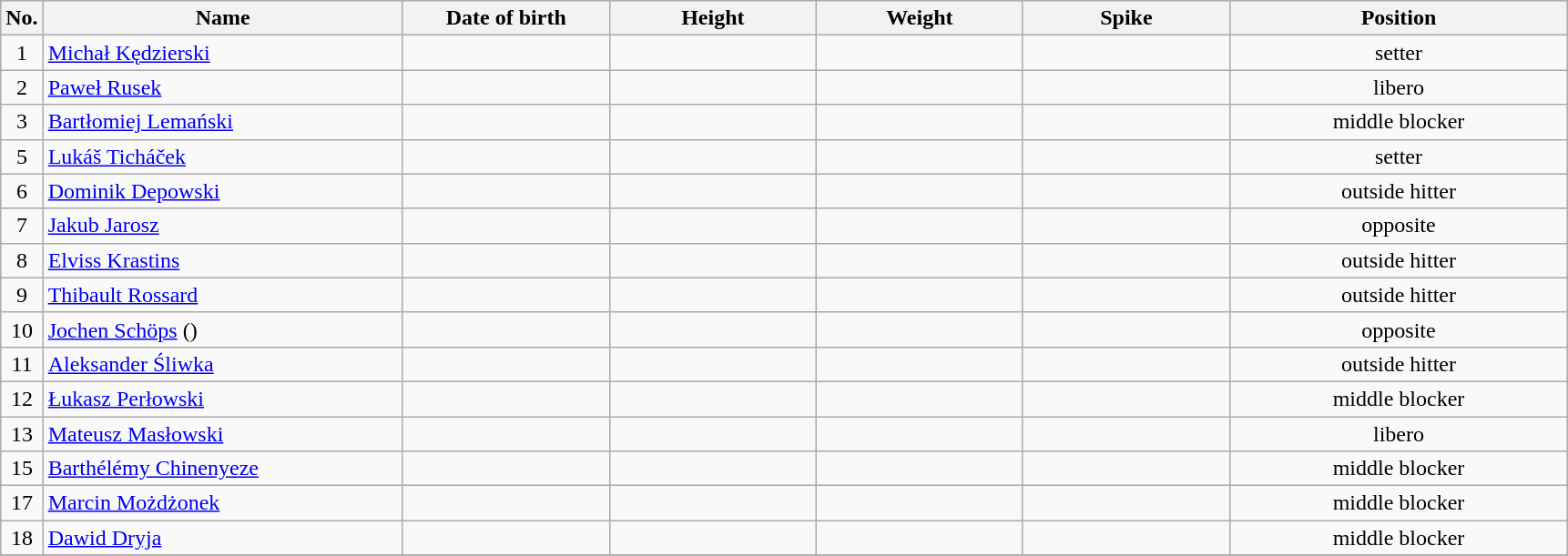<table class="wikitable sortable" style="font-size:100%; text-align:center;">
<tr>
<th>No.</th>
<th style="width:16em">Name</th>
<th style="width:9em">Date of birth</th>
<th style="width:9em">Height</th>
<th style="width:9em">Weight</th>
<th style="width:9em">Spike</th>
<th style="width:15em">Position</th>
</tr>
<tr>
<td>1</td>
<td align=left> <a href='#'>Michał Kędzierski</a></td>
<td align=right></td>
<td></td>
<td></td>
<td></td>
<td>setter</td>
</tr>
<tr>
<td>2</td>
<td align=left> <a href='#'>Paweł Rusek</a></td>
<td align=right></td>
<td></td>
<td></td>
<td></td>
<td>libero</td>
</tr>
<tr>
<td>3</td>
<td align=left> <a href='#'>Bartłomiej Lemański</a></td>
<td align=right></td>
<td></td>
<td></td>
<td></td>
<td>middle blocker</td>
</tr>
<tr>
<td>5</td>
<td align=left> <a href='#'>Lukáš Ticháček</a></td>
<td align=right></td>
<td></td>
<td></td>
<td></td>
<td>setter</td>
</tr>
<tr>
<td>6</td>
<td align=left> <a href='#'>Dominik Depowski</a></td>
<td align=right></td>
<td></td>
<td></td>
<td></td>
<td>outside hitter</td>
</tr>
<tr>
<td>7</td>
<td align=left> <a href='#'>Jakub Jarosz</a></td>
<td align=right></td>
<td></td>
<td></td>
<td></td>
<td>opposite</td>
</tr>
<tr>
<td>8</td>
<td align=left> <a href='#'>Elviss Krastins</a></td>
<td align=right></td>
<td></td>
<td></td>
<td></td>
<td>outside hitter</td>
</tr>
<tr>
<td>9</td>
<td align=left> <a href='#'>Thibault Rossard</a></td>
<td align=right></td>
<td></td>
<td></td>
<td></td>
<td>outside hitter</td>
</tr>
<tr>
<td>10</td>
<td align=left> <a href='#'>Jochen Schöps</a> ()</td>
<td align=right></td>
<td></td>
<td></td>
<td></td>
<td>opposite</td>
</tr>
<tr>
<td>11</td>
<td align=left> <a href='#'>Aleksander Śliwka</a></td>
<td align=right></td>
<td></td>
<td></td>
<td></td>
<td>outside hitter</td>
</tr>
<tr>
<td>12</td>
<td align=left> <a href='#'>Łukasz Perłowski</a></td>
<td align=right></td>
<td></td>
<td></td>
<td></td>
<td>middle blocker</td>
</tr>
<tr>
<td>13</td>
<td align=left> <a href='#'>Mateusz Masłowski</a></td>
<td align=right></td>
<td></td>
<td></td>
<td></td>
<td>libero</td>
</tr>
<tr>
<td>15</td>
<td align=left> <a href='#'>Barthélémy Chinenyeze</a></td>
<td align=right></td>
<td></td>
<td></td>
<td></td>
<td>middle blocker</td>
</tr>
<tr>
<td>17</td>
<td align=left> <a href='#'>Marcin Możdżonek</a></td>
<td align=right></td>
<td></td>
<td></td>
<td></td>
<td>middle blocker</td>
</tr>
<tr>
<td>18</td>
<td align=left> <a href='#'>Dawid Dryja</a></td>
<td align=right></td>
<td></td>
<td></td>
<td></td>
<td>middle blocker</td>
</tr>
<tr>
</tr>
</table>
